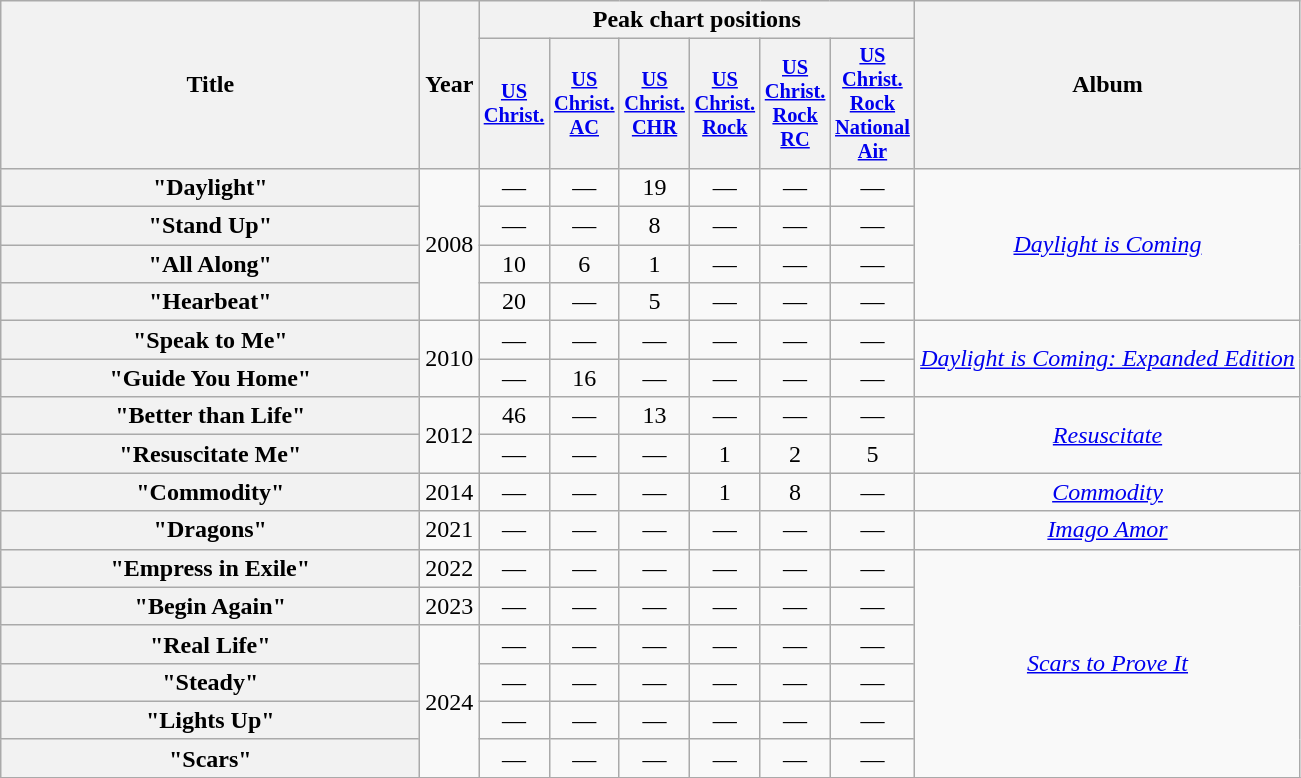<table class="wikitable plainrowheaders" style="text-align:center;">
<tr>
<th rowspan="2" scope="col" style="width:17em;">Title</th>
<th rowspan="2">Year</th>
<th colspan="6" scope="col">Peak chart positions</th>
<th rowspan="2">Album</th>
</tr>
<tr>
<th scope="col" style="width:2.5em;font-size:85%;"><a href='#'>US<br>Christ.</a><br></th>
<th scope="col" style="width:2.5em;font-size:85%;"><a href='#'>US<br>Christ.<br>AC</a><br></th>
<th scope="col" style="width:2.5em;font-size:85%;"><a href='#'>US<br>Christ.<br>CHR</a><br></th>
<th scope="col" style="width:2.5em;font-size:85%;"><a href='#'>US<br>Christ.<br>Rock</a><br></th>
<th scope="col" style="width:2.5em;font-size:85%;"><a href='#'>US<br>Christ.<br>Rock<br>RC</a><br></th>
<th scope="col" style="width:2.5em;font-size:85%;"><a href='#'>US<br>Christ.<br>Rock<br>National<br>Air</a><br></th>
</tr>
<tr>
<th scope="row">"Daylight"</th>
<td rowspan="4">2008</td>
<td>—</td>
<td>—</td>
<td>19</td>
<td>—</td>
<td>—</td>
<td>—</td>
<td rowspan="4"><em><a href='#'>Daylight is Coming</a></em></td>
</tr>
<tr>
<th scope="row">"Stand Up"</th>
<td>—</td>
<td>—</td>
<td>8</td>
<td>—</td>
<td>—</td>
<td>—</td>
</tr>
<tr>
<th scope="row">"All Along"</th>
<td>10</td>
<td>6</td>
<td>1</td>
<td>—</td>
<td>—</td>
<td>—</td>
</tr>
<tr>
<th scope="row">"Hearbeat"</th>
<td>20</td>
<td>—</td>
<td>5</td>
<td>—</td>
<td>—</td>
<td>—</td>
</tr>
<tr>
<th scope="row">"Speak to Me"</th>
<td rowspan="2">2010</td>
<td>—</td>
<td>—</td>
<td>—</td>
<td>—</td>
<td>—</td>
<td>—</td>
<td rowspan="2"><em><a href='#'>Daylight is Coming: Expanded Edition</a></em></td>
</tr>
<tr>
<th scope="row">"Guide You Home"</th>
<td>—</td>
<td>16</td>
<td>—</td>
<td>—</td>
<td>—</td>
<td>—</td>
</tr>
<tr>
<th scope="row">"Better than Life"</th>
<td rowspan="2">2012</td>
<td>46</td>
<td>—</td>
<td>13</td>
<td>—</td>
<td>—</td>
<td>—</td>
<td rowspan="2"><em><a href='#'>Resuscitate</a></em></td>
</tr>
<tr>
<th scope="row">"Resuscitate Me"</th>
<td>—</td>
<td>—</td>
<td>—</td>
<td>1</td>
<td>2</td>
<td>5</td>
</tr>
<tr>
<th scope="row">"Commodity"</th>
<td>2014</td>
<td>—</td>
<td>—</td>
<td>—</td>
<td>1</td>
<td>8</td>
<td>—</td>
<td><em><a href='#'>Commodity</a></em></td>
</tr>
<tr>
<th scope="row">"Dragons"</th>
<td>2021</td>
<td>—</td>
<td>—</td>
<td>—</td>
<td>—</td>
<td>—</td>
<td>—</td>
<td><em><a href='#'>Imago Amor</a></em></td>
</tr>
<tr>
<th scope="row">"Empress in Exile"</th>
<td>2022</td>
<td>—</td>
<td>—</td>
<td>—</td>
<td>—</td>
<td>—</td>
<td>—</td>
<td rowspan="6"><em><a href='#'>Scars to Prove It</a></em></td>
</tr>
<tr>
<th scope="row">"Begin Again"</th>
<td>2023</td>
<td>—</td>
<td>—</td>
<td>—</td>
<td>—</td>
<td>—</td>
<td>—</td>
</tr>
<tr>
<th scope="row">"Real Life"</th>
<td rowspan="4">2024</td>
<td>—</td>
<td>—</td>
<td>—</td>
<td>—</td>
<td>—</td>
<td>—</td>
</tr>
<tr>
<th scope="row">"Steady"</th>
<td>—</td>
<td>—</td>
<td>—</td>
<td>—</td>
<td>—</td>
<td>—</td>
</tr>
<tr>
<th scope="row">"Lights Up"</th>
<td>—</td>
<td>—</td>
<td>—</td>
<td>—</td>
<td>—</td>
<td>—</td>
</tr>
<tr>
<th scope="row">"Scars"</th>
<td>—</td>
<td>—</td>
<td>—</td>
<td>—</td>
<td>—</td>
<td>—</td>
</tr>
<tr style="font-size:90%" | colspan="15" "—" denotes a recording that did not chart or was released in territory.>
</tr>
</table>
